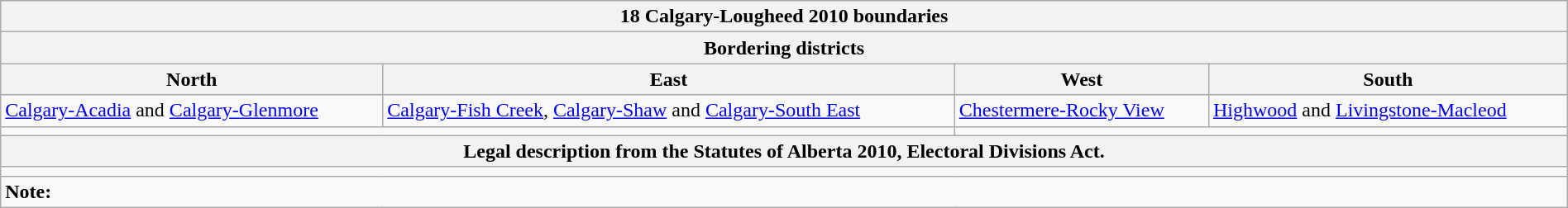<table class="wikitable collapsible collapsed" style="width:100%;">
<tr>
<th colspan=4>18 Calgary-Lougheed 2010 boundaries</th>
</tr>
<tr>
<th colspan=4>Bordering districts</th>
</tr>
<tr>
<th>North</th>
<th>East</th>
<th>West</th>
<th>South</th>
</tr>
<tr>
<td><a href='#'>Calgary-Acadia</a> and <a href='#'>Calgary-Glenmore</a></td>
<td><a href='#'>Calgary-Fish Creek</a>, <a href='#'>Calgary-Shaw</a> and <a href='#'>Calgary-South East</a></td>
<td><a href='#'>Chestermere-Rocky View</a></td>
<td><a href='#'>Highwood</a> and <a href='#'>Livingstone-Macleod</a></td>
</tr>
<tr>
<td colspan=2 align=center></td>
<td colspan=2 align=center></td>
</tr>
<tr>
<th colspan=4>Legal description from the Statutes of Alberta 2010, Electoral Divisions Act.</th>
</tr>
<tr>
<td colspan=4></td>
</tr>
<tr>
<td colspan=4><strong>Note:</strong></td>
</tr>
</table>
